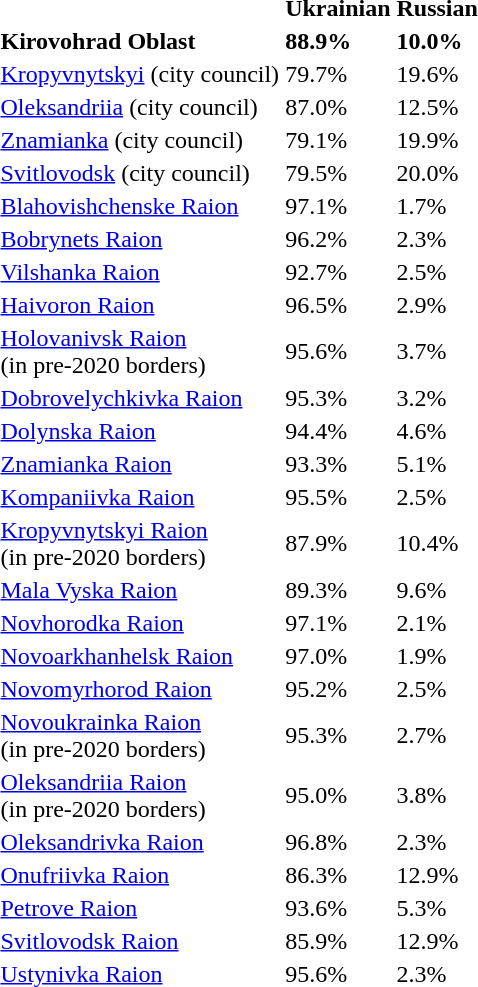<table class="standard sortable">
<tr>
<th></th>
<th>Ukrainian</th>
<th>Russian</th>
</tr>
<tr>
<td><strong>Kirovohrad Oblast</strong></td>
<td><strong>88.9%</strong></td>
<td><strong>10.0%</strong></td>
</tr>
<tr>
<td><a href='#'>Kropyvnytskyi</a> (city council)</td>
<td>79.7%</td>
<td>19.6%</td>
</tr>
<tr>
<td><a href='#'>Oleksandriia</a> (city council)</td>
<td>87.0%</td>
<td>12.5%</td>
</tr>
<tr>
<td><a href='#'>Znamianka</a> (city council)</td>
<td>79.1%</td>
<td>19.9%</td>
</tr>
<tr>
<td><a href='#'>Svitlovodsk</a> (city council)</td>
<td>79.5%</td>
<td>20.0%</td>
</tr>
<tr>
<td><a href='#'>Blahovishchenske Raion</a></td>
<td>97.1%</td>
<td>1.7%</td>
</tr>
<tr>
<td><a href='#'>Bobrynets Raion</a></td>
<td>96.2%</td>
<td>2.3%</td>
</tr>
<tr>
<td><a href='#'>Vilshanka Raion</a></td>
<td>92.7%</td>
<td>2.5%</td>
</tr>
<tr>
<td><a href='#'>Haivoron Raion</a></td>
<td>96.5%</td>
<td>2.9%</td>
</tr>
<tr>
<td><a href='#'>Holovanivsk Raion</a><br>(in pre-2020 borders)</td>
<td>95.6%</td>
<td>3.7%</td>
</tr>
<tr>
<td><a href='#'>Dobrovelychkivka Raion</a></td>
<td>95.3%</td>
<td>3.2%</td>
</tr>
<tr>
<td><a href='#'>Dolynska Raion</a></td>
<td>94.4%</td>
<td>4.6%</td>
</tr>
<tr>
<td><a href='#'>Znamianka Raion</a></td>
<td>93.3%</td>
<td>5.1%</td>
</tr>
<tr>
<td><a href='#'>Kompaniivka Raion</a></td>
<td>95.5%</td>
<td>2.5%</td>
</tr>
<tr>
<td><a href='#'>Kropyvnytskyi Raion</a><br>(in pre-2020 borders)</td>
<td>87.9%</td>
<td>10.4%</td>
</tr>
<tr>
<td><a href='#'>Mala Vyska Raion</a></td>
<td>89.3%</td>
<td>9.6%</td>
</tr>
<tr>
<td><a href='#'>Novhorodka Raion</a></td>
<td>97.1%</td>
<td>2.1%</td>
</tr>
<tr>
<td><a href='#'>Novoarkhanhelsk Raion</a></td>
<td>97.0%</td>
<td>1.9%</td>
</tr>
<tr>
<td><a href='#'>Novomyrhorod Raion</a></td>
<td>95.2%</td>
<td>2.5%</td>
</tr>
<tr>
<td><a href='#'>Novoukrainka Raion</a><br>(in pre-2020 borders)</td>
<td>95.3%</td>
<td>2.7%</td>
</tr>
<tr>
<td><a href='#'>Oleksandriia Raion</a><br>(in pre-2020 borders)</td>
<td>95.0%</td>
<td>3.8%</td>
</tr>
<tr>
<td><a href='#'>Oleksandrivka Raion</a></td>
<td>96.8%</td>
<td>2.3%</td>
</tr>
<tr>
<td><a href='#'>Onufriivka Raion</a></td>
<td>86.3%</td>
<td>12.9%</td>
</tr>
<tr>
<td><a href='#'>Petrove Raion</a></td>
<td>93.6%</td>
<td>5.3%</td>
</tr>
<tr>
<td><a href='#'>Svitlovodsk Raion</a></td>
<td>85.9%</td>
<td>12.9%</td>
</tr>
<tr>
<td><a href='#'>Ustynivka Raion</a></td>
<td>95.6%</td>
<td>2.3%</td>
</tr>
</table>
